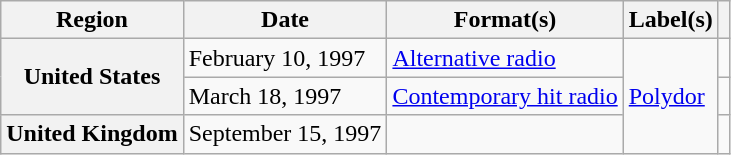<table class="wikitable plainrowheaders">
<tr>
<th scope="col">Region</th>
<th scope="col">Date</th>
<th scope="col">Format(s)</th>
<th scope="col">Label(s)</th>
<th scope="col"></th>
</tr>
<tr>
<th scope="row" rowspan="2">United States</th>
<td>February 10, 1997</td>
<td><a href='#'>Alternative radio</a></td>
<td rowspan="3"><a href='#'>Polydor</a></td>
<td></td>
</tr>
<tr>
<td>March 18, 1997</td>
<td><a href='#'>Contemporary hit radio</a></td>
<td></td>
</tr>
<tr>
<th scope="row">United Kingdom</th>
<td>September 15, 1997</td>
<td></td>
<td></td>
</tr>
</table>
